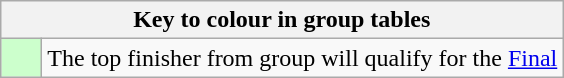<table class="wikitable" style="text-align: center;">
<tr>
<th colspan=2>Key to colour in group tables</th>
</tr>
<tr>
<td bgcolor=#ccffcc style="width: 20px;"></td>
<td align=left>The top finisher from group will qualify for the <a href='#'>Final</a></td>
</tr>
</table>
